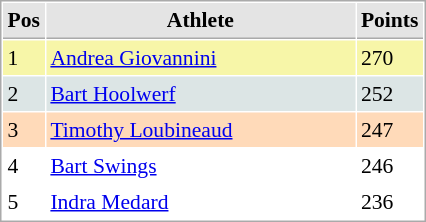<table cellspacing="1" cellpadding="3" style="border:1px solid #aaa; font-size:90%;">
<tr style="background:#e4e4e4;">
<th style="border-bottom:1px solid #aaa; width:10px;">Pos</th>
<th style="border-bottom:1px solid #aaa; width:200px;">Athlete</th>
<th style="border-bottom:1px solid #aaa; width:20px;">Points</th>
</tr>
<tr style="background:#f7f6a8;">
<td>1</td>
<td> <a href='#'>Andrea Giovannini</a></td>
<td>270</td>
</tr>
<tr style="background:#dce5e5;">
<td>2</td>
<td> <a href='#'>Bart Hoolwerf</a></td>
<td>252</td>
</tr>
<tr style="background:#ffdab9;">
<td>3</td>
<td> <a href='#'>Timothy Loubineaud</a></td>
<td>247</td>
</tr>
<tr>
<td>4</td>
<td> <a href='#'>Bart Swings</a></td>
<td>246</td>
</tr>
<tr>
<td>5</td>
<td> <a href='#'>Indra Medard</a></td>
<td>236</td>
</tr>
</table>
